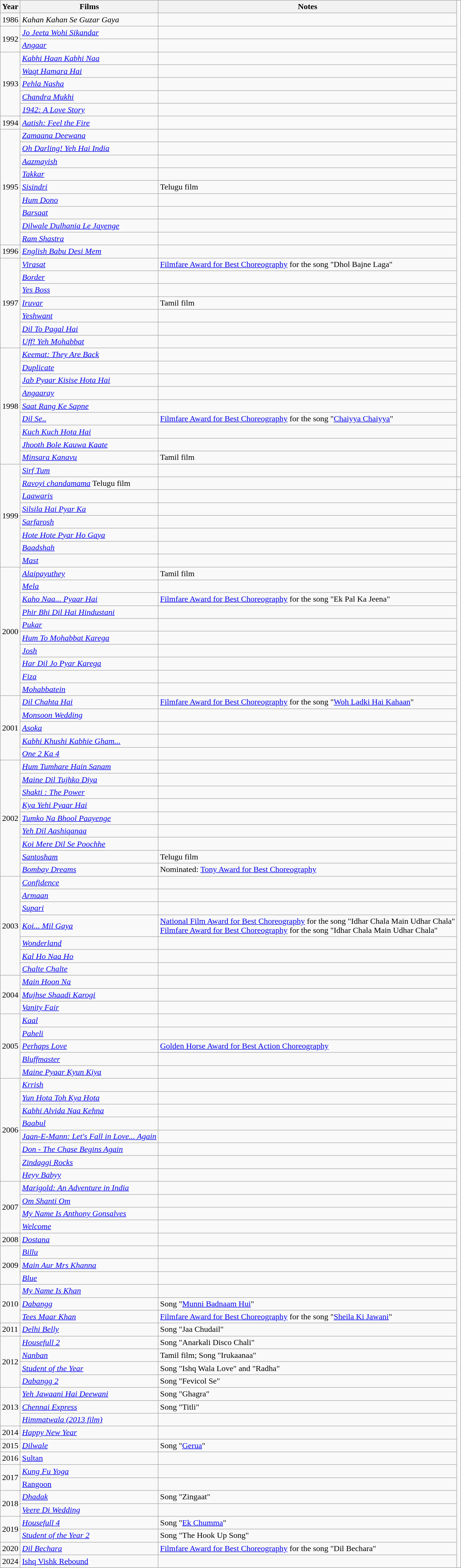<table class="wikitable">
<tr>
<th>Year</th>
<th>Films</th>
<th>Notes</th>
</tr>
<tr>
<td>1986</td>
<td><em>Kahan Kahan Se Guzar Gaya</em></td>
<td></td>
</tr>
<tr>
<td rowspan="2">1992</td>
<td><em><a href='#'>Jo Jeeta Wohi Sikandar</a></em></td>
<td></td>
</tr>
<tr>
<td><em><a href='#'>Angaar</a></em></td>
<td></td>
</tr>
<tr>
<td rowspan="5">1993</td>
<td><em><a href='#'>Kabhi Haan Kabhi Naa</a></em></td>
<td></td>
</tr>
<tr>
<td><em><a href='#'>Waqt Hamara Hai</a></em></td>
<td></td>
</tr>
<tr>
<td><em><a href='#'>Pehla Nasha</a></em></td>
<td></td>
</tr>
<tr>
<td><em><a href='#'>Chandra Mukhi</a></em></td>
<td></td>
</tr>
<tr>
<td><em><a href='#'>1942: A Love Story</a></em></td>
<td></td>
</tr>
<tr>
<td>1994</td>
<td><em><a href='#'>Aatish: Feel the Fire</a></em></td>
<td></td>
</tr>
<tr>
<td rowspan="9">1995</td>
<td><em><a href='#'>Zamaana Deewana</a></em></td>
<td></td>
</tr>
<tr>
<td><em><a href='#'>Oh Darling! Yeh Hai India</a></em></td>
<td></td>
</tr>
<tr>
<td><em><a href='#'>Aazmayish</a></em></td>
<td></td>
</tr>
<tr>
<td><em><a href='#'>Takkar</a></em></td>
<td></td>
</tr>
<tr>
<td><em><a href='#'>Sisindri</a></em></td>
<td>Telugu film</td>
</tr>
<tr>
<td><em><a href='#'>Hum Dono</a></em></td>
<td></td>
</tr>
<tr>
<td><em><a href='#'>Barsaat</a></em></td>
<td></td>
</tr>
<tr>
<td><em><a href='#'>Dilwale Dulhania Le Jayenge</a></em></td>
<td></td>
</tr>
<tr>
<td><em><a href='#'>Ram Shastra</a></em></td>
<td></td>
</tr>
<tr>
<td>1996</td>
<td><em><a href='#'>English Babu Desi Mem</a></em></td>
<td></td>
</tr>
<tr>
<td rowspan="7">1997</td>
<td><em><a href='#'>Virasat</a></em></td>
<td><a href='#'>Filmfare Award for Best Choreography</a> for the song "Dhol Bajne Laga"</td>
</tr>
<tr>
<td><em><a href='#'>Border</a></em></td>
<td></td>
</tr>
<tr>
<td><em><a href='#'>Yes Boss</a></em></td>
<td></td>
</tr>
<tr>
<td><em><a href='#'>Iruvar</a></em></td>
<td>Tamil film</td>
</tr>
<tr>
<td><em><a href='#'>Yeshwant</a></em></td>
<td></td>
</tr>
<tr>
<td><em><a href='#'>Dil To Pagal Hai</a></em></td>
<td></td>
</tr>
<tr>
<td><em><a href='#'>Uff! Yeh Mohabbat</a></em></td>
<td></td>
</tr>
<tr>
<td rowspan="9">1998</td>
<td><em><a href='#'>Keemat: They Are Back</a></em></td>
<td></td>
</tr>
<tr>
<td><em><a href='#'>Duplicate</a></em></td>
<td></td>
</tr>
<tr>
<td><em><a href='#'>Jab Pyaar Kisise Hota Hai</a></em></td>
<td></td>
</tr>
<tr>
<td><em><a href='#'>Angaaray</a></em></td>
<td></td>
</tr>
<tr>
<td><em><a href='#'>Saat Rang Ke Sapne</a></em></td>
<td></td>
</tr>
<tr>
<td><em><a href='#'>Dil Se..</a></em></td>
<td><a href='#'>Filmfare Award for Best Choreography</a> for the song "<a href='#'>Chaiyya Chaiyya</a>"</td>
</tr>
<tr>
<td><em><a href='#'>Kuch Kuch Hota Hai</a></em></td>
<td></td>
</tr>
<tr>
<td><em><a href='#'>Jhooth Bole Kauwa Kaate</a></em></td>
<td></td>
</tr>
<tr>
<td><em><a href='#'>Minsara Kanavu</a></em></td>
<td>Tamil film</td>
</tr>
<tr>
<td rowspan="8">1999</td>
<td><em><a href='#'>Sirf Tum</a></em></td>
<td></td>
</tr>
<tr>
<td><em><a href='#'>Ravoyi chandamama</a></em> Telugu film</td>
<td></td>
<td></td>
</tr>
<tr>
<td><em><a href='#'>Laawaris</a></em></td>
<td></td>
</tr>
<tr>
<td><em><a href='#'>Silsila Hai Pyar Ka</a></em></td>
<td></td>
</tr>
<tr>
<td><em><a href='#'>Sarfarosh</a></em></td>
<td></td>
</tr>
<tr>
<td><em><a href='#'>Hote Hote Pyar Ho Gaya</a></em></td>
<td></td>
</tr>
<tr>
<td><em><a href='#'>Baadshah</a></em></td>
<td></td>
</tr>
<tr>
<td><em><a href='#'>Mast</a></em></td>
<td></td>
</tr>
<tr>
<td rowspan="10">2000</td>
<td><em><a href='#'>Alaipayuthey</a></em></td>
<td>Tamil film</td>
</tr>
<tr>
<td><em><a href='#'>Mela</a></em></td>
<td></td>
</tr>
<tr>
<td><em><a href='#'>Kaho Naa... Pyaar Hai</a></em></td>
<td><a href='#'>Filmfare Award for Best Choreography</a> for the song "Ek Pal Ka Jeena"</td>
</tr>
<tr>
<td><em><a href='#'>Phir Bhi Dil Hai Hindustani</a></em></td>
<td></td>
</tr>
<tr>
<td><em><a href='#'>Pukar</a></em></td>
<td></td>
</tr>
<tr>
<td><em><a href='#'>Hum To Mohabbat Karega</a></em></td>
<td></td>
</tr>
<tr>
<td><em><a href='#'>Josh</a></em></td>
<td></td>
</tr>
<tr>
<td><em><a href='#'>Har Dil Jo Pyar Karega</a></em></td>
<td></td>
</tr>
<tr>
<td><em><a href='#'>Fiza</a></em></td>
<td></td>
</tr>
<tr>
<td><em><a href='#'>Mohabbatein</a></em></td>
<td></td>
</tr>
<tr>
<td rowspan="5">2001</td>
<td><em><a href='#'>Dil Chahta Hai</a></em></td>
<td><a href='#'>Filmfare Award for Best Choreography</a> for the song "<a href='#'>Woh Ladki Hai Kahaan</a>"</td>
</tr>
<tr>
<td><em><a href='#'>Monsoon Wedding</a></em></td>
<td></td>
</tr>
<tr>
<td><em><a href='#'>Asoka</a></em></td>
<td></td>
</tr>
<tr>
<td><em><a href='#'>Kabhi Khushi Kabhie Gham...</a></em></td>
<td></td>
</tr>
<tr>
<td><em><a href='#'>One 2 Ka 4</a></em></td>
<td></td>
</tr>
<tr>
<td rowspan="9">2002</td>
<td><em><a href='#'>Hum Tumhare Hain Sanam</a></em></td>
<td></td>
</tr>
<tr>
<td><em><a href='#'>Maine Dil Tujhko Diya</a></em></td>
<td></td>
</tr>
<tr>
<td><em><a href='#'>Shakti : The Power</a></em></td>
<td></td>
</tr>
<tr>
<td><em><a href='#'>Kya Yehi Pyaar Hai</a></em></td>
<td></td>
</tr>
<tr>
<td><em><a href='#'>Tumko Na Bhool Paayenge</a></em></td>
<td></td>
</tr>
<tr>
<td><em><a href='#'>Yeh Dil Aashiqanaa</a></em></td>
<td></td>
</tr>
<tr>
<td><em><a href='#'>Koi Mere Dil Se Poochhe</a></em></td>
<td></td>
</tr>
<tr>
<td><em><a href='#'>Santosham</a></em></td>
<td>Telugu film</td>
</tr>
<tr>
<td><em><a href='#'>Bombay Dreams</a></em></td>
<td>Nominated: <a href='#'>Tony Award for Best Choreography</a></td>
</tr>
<tr>
<td rowspan="7">2003</td>
<td><em><a href='#'>Confidence</a></em></td>
<td></td>
</tr>
<tr>
<td><em><a href='#'>Armaan</a></em></td>
<td></td>
</tr>
<tr>
<td><em><a href='#'>Supari</a></em></td>
<td></td>
</tr>
<tr>
<td><em><a href='#'>Koi... Mil Gaya</a></em></td>
<td><a href='#'>National Film Award for Best Choreography</a> for the song "Idhar Chala Main Udhar Chala"<br><a href='#'>Filmfare Award for Best Choreography</a> for the song "Idhar Chala Main Udhar Chala"</td>
</tr>
<tr>
<td><em><a href='#'>Wonderland</a></em></td>
<td></td>
</tr>
<tr>
<td><em><a href='#'>Kal Ho Naa Ho</a></em></td>
<td></td>
</tr>
<tr>
<td><em><a href='#'>Chalte Chalte</a></em></td>
<td></td>
</tr>
<tr>
<td rowspan="3">2004</td>
<td><em><a href='#'>Main Hoon Na</a></em></td>
<td></td>
</tr>
<tr>
<td><em><a href='#'>Mujhse Shaadi Karogi</a></em></td>
<td></td>
</tr>
<tr>
<td><em><a href='#'>Vanity Fair</a></em></td>
<td></td>
</tr>
<tr>
<td rowspan="5">2005</td>
<td><em><a href='#'>Kaal</a></em></td>
<td></td>
</tr>
<tr>
<td><em><a href='#'>Paheli</a></em></td>
<td></td>
</tr>
<tr>
<td><em><a href='#'>Perhaps Love</a></em></td>
<td><a href='#'>Golden Horse Award for Best Action Choreography</a></td>
</tr>
<tr>
<td><em><a href='#'>Bluffmaster</a></em></td>
<td></td>
</tr>
<tr>
<td><em><a href='#'>Maine Pyaar Kyun Kiya</a></em></td>
<td></td>
</tr>
<tr>
<td rowspan="8">2006</td>
<td><em><a href='#'>Krrish</a></em></td>
<td></td>
</tr>
<tr>
<td><em><a href='#'>Yun Hota Toh Kya Hota</a></em></td>
<td></td>
</tr>
<tr>
<td><em><a href='#'>Kabhi Alvida Naa Kehna</a></em></td>
<td></td>
</tr>
<tr>
<td><em><a href='#'>Baabul</a></em></td>
<td></td>
</tr>
<tr>
<td><em><a href='#'>Jaan-E-Mann: Let's Fall in Love... Again</a></em></td>
<td></td>
</tr>
<tr>
<td><em><a href='#'>Don - The Chase Begins Again</a></em></td>
<td></td>
</tr>
<tr>
<td><em><a href='#'>Zindaggi Rocks</a></em></td>
<td></td>
</tr>
<tr>
<td><em><a href='#'>Heyy Babyy</a></em></td>
<td></td>
</tr>
<tr>
<td rowspan="4">2007</td>
<td><em><a href='#'>Marigold: An Adventure in India</a></em></td>
<td></td>
</tr>
<tr>
<td><em><a href='#'>Om Shanti Om</a></em></td>
<td></td>
</tr>
<tr>
<td><em><a href='#'>My Name Is Anthony Gonsalves</a></em></td>
<td></td>
</tr>
<tr>
<td><em><a href='#'>Welcome</a></em></td>
<td></td>
</tr>
<tr>
<td>2008</td>
<td><em><a href='#'>Dostana</a></em></td>
<td></td>
</tr>
<tr>
<td rowspan="3">2009</td>
<td><em><a href='#'>Billu</a></em></td>
<td></td>
</tr>
<tr>
<td><em><a href='#'>Main Aur Mrs Khanna</a></em></td>
<td></td>
</tr>
<tr>
<td><em><a href='#'>Blue</a></em></td>
<td></td>
</tr>
<tr>
<td rowspan="3">2010</td>
<td><em><a href='#'>My Name Is Khan</a></em></td>
<td></td>
</tr>
<tr>
<td><em><a href='#'>Dabangg</a></em></td>
<td>Song "<a href='#'>Munni Badnaam Hui</a>"</td>
</tr>
<tr>
<td><em><a href='#'>Tees Maar Khan</a></em></td>
<td><a href='#'>Filmfare Award for Best Choreography</a> for the song "<a href='#'>Sheila Ki Jawani</a>"</td>
</tr>
<tr>
<td>2011</td>
<td><em><a href='#'>Delhi Belly</a></em></td>
<td>Song "Jaa Chudail"</td>
</tr>
<tr>
<td rowspan="4">2012</td>
<td><em><a href='#'>Housefull 2</a></em></td>
<td>Song "Anarkali Disco Chali"</td>
</tr>
<tr>
<td><em><a href='#'>Nanban</a></em></td>
<td>Tamil film; Song "Irukaanaa"</td>
</tr>
<tr>
<td><em><a href='#'>Student of the Year</a></em></td>
<td>Song "Ishq Wala Love" and "Radha"</td>
</tr>
<tr>
<td><em><a href='#'>Dabangg 2</a></em></td>
<td>Song "Fevicol Se"</td>
</tr>
<tr>
<td rowspan="3">2013</td>
<td><em><a href='#'>Yeh Jawaani Hai Deewani</a></em></td>
<td>Song "Ghagra"</td>
</tr>
<tr>
<td><em><a href='#'>Chennai Express</a></em></td>
<td>Song "Titli"</td>
</tr>
<tr>
<td><em><a href='#'>Himmatwala (2013 film)</a></em></td>
<td></td>
</tr>
<tr>
<td>2014</td>
<td><em><a href='#'>Happy New Year</a></em></td>
<td></td>
</tr>
<tr>
<td>2015</td>
<td><em><a href='#'>Dilwale</a></em></td>
<td>Song "<a href='#'>Gerua</a>"</td>
</tr>
<tr>
<td>2016</td>
<td><a href='#'>Sultan</a></td>
<td></td>
</tr>
<tr>
<td rowspan="2">2017</td>
<td><em><a href='#'>Kung Fu Yoga</a></em></td>
<td></td>
</tr>
<tr>
<td><a href='#'>Rangoon</a></td>
<td></td>
</tr>
<tr>
<td rowspan="2">2018</td>
<td><em><a href='#'>Dhadak</a></em></td>
<td>Song "Zingaat"</td>
</tr>
<tr>
<td><em><a href='#'>Veere Di Wedding</a></em></td>
<td></td>
</tr>
<tr>
<td rowspan="2">2019</td>
<td><em><a href='#'>Housefull 4</a></em></td>
<td>Song "<a href='#'>Ek Chumma</a>"</td>
</tr>
<tr>
<td><em><a href='#'>Student of the Year 2</a></em></td>
<td>Song "The Hook Up Song"</td>
</tr>
<tr>
<td>2020</td>
<td><em><a href='#'>Dil Bechara</a></em></td>
<td><a href='#'>Filmfare Award for Best Choreography</a> for the song "Dil Bechara"</td>
</tr>
<tr>
<td rowspan="1">2024</td>
<td><a href='#'>Ishq Vishk Rebound</a></td>
<td></td>
</tr>
</table>
